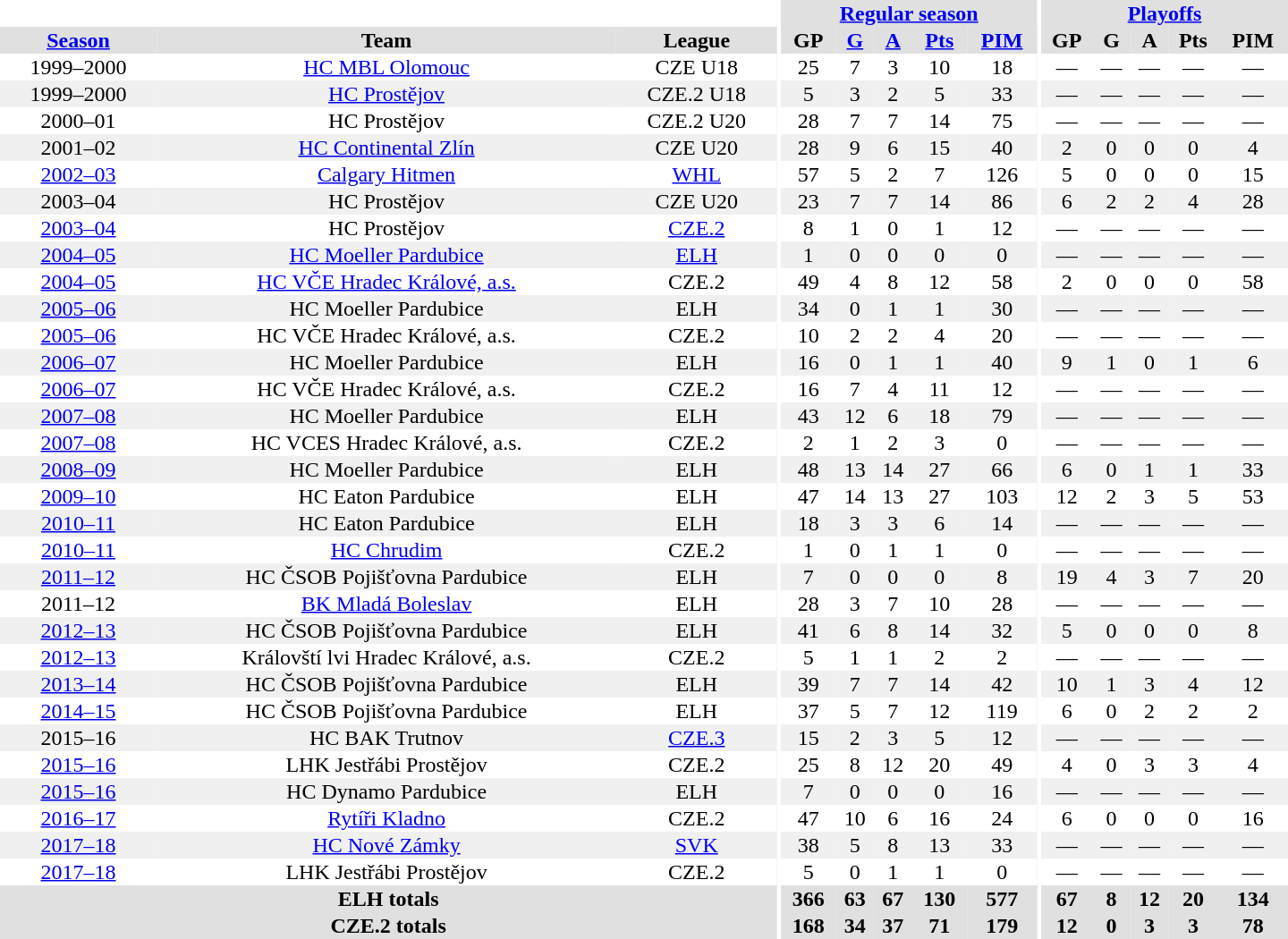<table border="0" cellpadding="1" cellspacing="0" style="text-align:center; width:60em">
<tr bgcolor="#e0e0e0">
<th colspan="3" bgcolor="#ffffff"></th>
<th rowspan="99" bgcolor="#ffffff"></th>
<th colspan="5"><a href='#'>Regular season</a></th>
<th rowspan="99" bgcolor="#ffffff"></th>
<th colspan="5"><a href='#'>Playoffs</a></th>
</tr>
<tr bgcolor="#e0e0e0">
<th><a href='#'>Season</a></th>
<th>Team</th>
<th>League</th>
<th>GP</th>
<th><a href='#'>G</a></th>
<th><a href='#'>A</a></th>
<th><a href='#'>Pts</a></th>
<th><a href='#'>PIM</a></th>
<th>GP</th>
<th>G</th>
<th>A</th>
<th>Pts</th>
<th>PIM</th>
</tr>
<tr>
<td>1999–2000</td>
<td><a href='#'>HC MBL Olomouc</a></td>
<td>CZE U18</td>
<td>25</td>
<td>7</td>
<td>3</td>
<td>10</td>
<td>18</td>
<td>—</td>
<td>—</td>
<td>—</td>
<td>—</td>
<td>—</td>
</tr>
<tr bgcolor="#f0f0f0">
<td>1999–2000</td>
<td><a href='#'>HC Prostějov</a></td>
<td>CZE.2 U18</td>
<td>5</td>
<td>3</td>
<td>2</td>
<td>5</td>
<td>33</td>
<td>—</td>
<td>—</td>
<td>—</td>
<td>—</td>
<td>—</td>
</tr>
<tr>
<td>2000–01</td>
<td>HC Prostějov</td>
<td>CZE.2 U20</td>
<td>28</td>
<td>7</td>
<td>7</td>
<td>14</td>
<td>75</td>
<td>—</td>
<td>—</td>
<td>—</td>
<td>—</td>
<td>—</td>
</tr>
<tr bgcolor="#f0f0f0">
<td>2001–02</td>
<td><a href='#'>HC Continental Zlín</a></td>
<td>CZE U20</td>
<td>28</td>
<td>9</td>
<td>6</td>
<td>15</td>
<td>40</td>
<td>2</td>
<td>0</td>
<td>0</td>
<td>0</td>
<td>4</td>
</tr>
<tr>
<td><a href='#'>2002–03</a></td>
<td><a href='#'>Calgary Hitmen</a></td>
<td><a href='#'>WHL</a></td>
<td>57</td>
<td>5</td>
<td>2</td>
<td>7</td>
<td>126</td>
<td>5</td>
<td>0</td>
<td>0</td>
<td>0</td>
<td>15</td>
</tr>
<tr bgcolor="#f0f0f0">
<td>2003–04</td>
<td>HC Prostějov</td>
<td>CZE U20</td>
<td>23</td>
<td>7</td>
<td>7</td>
<td>14</td>
<td>86</td>
<td>6</td>
<td>2</td>
<td>2</td>
<td>4</td>
<td>28</td>
</tr>
<tr>
<td><a href='#'>2003–04</a></td>
<td>HC Prostějov</td>
<td><a href='#'>CZE.2</a></td>
<td>8</td>
<td>1</td>
<td>0</td>
<td>1</td>
<td>12</td>
<td>—</td>
<td>—</td>
<td>—</td>
<td>—</td>
<td>—</td>
</tr>
<tr bgcolor="#f0f0f0">
<td><a href='#'>2004–05</a></td>
<td><a href='#'>HC Moeller Pardubice</a></td>
<td><a href='#'>ELH</a></td>
<td>1</td>
<td>0</td>
<td>0</td>
<td>0</td>
<td>0</td>
<td>—</td>
<td>—</td>
<td>—</td>
<td>—</td>
<td>—</td>
</tr>
<tr>
<td><a href='#'>2004–05</a></td>
<td><a href='#'>HC VČE Hradec Králové, a.s.</a></td>
<td>CZE.2</td>
<td>49</td>
<td>4</td>
<td>8</td>
<td>12</td>
<td>58</td>
<td>2</td>
<td>0</td>
<td>0</td>
<td>0</td>
<td>58</td>
</tr>
<tr bgcolor="#f0f0f0">
<td><a href='#'>2005–06</a></td>
<td>HC Moeller Pardubice</td>
<td>ELH</td>
<td>34</td>
<td>0</td>
<td>1</td>
<td>1</td>
<td>30</td>
<td>—</td>
<td>—</td>
<td>—</td>
<td>—</td>
<td>—</td>
</tr>
<tr>
<td><a href='#'>2005–06</a></td>
<td>HC VČE Hradec Králové, a.s.</td>
<td>CZE.2</td>
<td>10</td>
<td>2</td>
<td>2</td>
<td>4</td>
<td>20</td>
<td>—</td>
<td>—</td>
<td>—</td>
<td>—</td>
<td>—</td>
</tr>
<tr bgcolor="#f0f0f0">
<td><a href='#'>2006–07</a></td>
<td>HC Moeller Pardubice</td>
<td>ELH</td>
<td>16</td>
<td>0</td>
<td>1</td>
<td>1</td>
<td>40</td>
<td>9</td>
<td>1</td>
<td>0</td>
<td>1</td>
<td>6</td>
</tr>
<tr>
<td><a href='#'>2006–07</a></td>
<td>HC VČE Hradec Králové, a.s.</td>
<td>CZE.2</td>
<td>16</td>
<td>7</td>
<td>4</td>
<td>11</td>
<td>12</td>
<td>—</td>
<td>—</td>
<td>—</td>
<td>—</td>
<td>—</td>
</tr>
<tr bgcolor="#f0f0f0">
<td><a href='#'>2007–08</a></td>
<td>HC Moeller Pardubice</td>
<td>ELH</td>
<td>43</td>
<td>12</td>
<td>6</td>
<td>18</td>
<td>79</td>
<td>—</td>
<td>—</td>
<td>—</td>
<td>—</td>
<td>—</td>
</tr>
<tr>
<td><a href='#'>2007–08</a></td>
<td>HC VCES Hradec Králové, a.s.</td>
<td>CZE.2</td>
<td>2</td>
<td>1</td>
<td>2</td>
<td>3</td>
<td>0</td>
<td>—</td>
<td>—</td>
<td>—</td>
<td>—</td>
<td>—</td>
</tr>
<tr bgcolor="#f0f0f0">
<td><a href='#'>2008–09</a></td>
<td>HC Moeller Pardubice</td>
<td>ELH</td>
<td>48</td>
<td>13</td>
<td>14</td>
<td>27</td>
<td>66</td>
<td>6</td>
<td>0</td>
<td>1</td>
<td>1</td>
<td>33</td>
</tr>
<tr>
<td><a href='#'>2009–10</a></td>
<td>HC Eaton Pardubice</td>
<td>ELH</td>
<td>47</td>
<td>14</td>
<td>13</td>
<td>27</td>
<td>103</td>
<td>12</td>
<td>2</td>
<td>3</td>
<td>5</td>
<td>53</td>
</tr>
<tr bgcolor="#f0f0f0">
<td><a href='#'>2010–11</a></td>
<td>HC Eaton Pardubice</td>
<td>ELH</td>
<td>18</td>
<td>3</td>
<td>3</td>
<td>6</td>
<td>14</td>
<td>—</td>
<td>—</td>
<td>—</td>
<td>—</td>
<td>—</td>
</tr>
<tr>
<td><a href='#'>2010–11</a></td>
<td><a href='#'>HC Chrudim</a></td>
<td>CZE.2</td>
<td>1</td>
<td>0</td>
<td>1</td>
<td>1</td>
<td>0</td>
<td>—</td>
<td>—</td>
<td>—</td>
<td>—</td>
<td>—</td>
</tr>
<tr bgcolor="#f0f0f0">
<td><a href='#'>2011–12</a></td>
<td>HC ČSOB Pojišťovna Pardubice</td>
<td>ELH</td>
<td>7</td>
<td>0</td>
<td>0</td>
<td>0</td>
<td>8</td>
<td>19</td>
<td>4</td>
<td>3</td>
<td>7</td>
<td>20</td>
</tr>
<tr>
<td>2011–12</td>
<td><a href='#'>BK Mladá Boleslav</a></td>
<td>ELH</td>
<td>28</td>
<td>3</td>
<td>7</td>
<td>10</td>
<td>28</td>
<td>—</td>
<td>—</td>
<td>—</td>
<td>—</td>
<td>—</td>
</tr>
<tr bgcolor="#f0f0f0">
<td><a href='#'>2012–13</a></td>
<td>HC ČSOB Pojišťovna Pardubice</td>
<td>ELH</td>
<td>41</td>
<td>6</td>
<td>8</td>
<td>14</td>
<td>32</td>
<td>5</td>
<td>0</td>
<td>0</td>
<td>0</td>
<td>8</td>
</tr>
<tr>
<td><a href='#'>2012–13</a></td>
<td>Královští lvi Hradec Králové, a.s.</td>
<td>CZE.2</td>
<td>5</td>
<td>1</td>
<td>1</td>
<td>2</td>
<td>2</td>
<td>—</td>
<td>—</td>
<td>—</td>
<td>—</td>
<td>—</td>
</tr>
<tr bgcolor="#f0f0f0">
<td><a href='#'>2013–14</a></td>
<td>HC ČSOB Pojišťovna Pardubice</td>
<td>ELH</td>
<td>39</td>
<td>7</td>
<td>7</td>
<td>14</td>
<td>42</td>
<td>10</td>
<td>1</td>
<td>3</td>
<td>4</td>
<td>12</td>
</tr>
<tr>
<td><a href='#'>2014–15</a></td>
<td>HC ČSOB Pojišťovna Pardubice</td>
<td>ELH</td>
<td>37</td>
<td>5</td>
<td>7</td>
<td>12</td>
<td>119</td>
<td>6</td>
<td>0</td>
<td>2</td>
<td>2</td>
<td>2</td>
</tr>
<tr bgcolor="#f0f0f0">
<td>2015–16</td>
<td>HC BAK Trutnov</td>
<td><a href='#'>CZE.3</a></td>
<td>15</td>
<td>2</td>
<td>3</td>
<td>5</td>
<td>12</td>
<td>—</td>
<td>—</td>
<td>—</td>
<td>—</td>
<td>—</td>
</tr>
<tr>
<td><a href='#'>2015–16</a></td>
<td>LHK Jestřábi Prostějov</td>
<td>CZE.2</td>
<td>25</td>
<td>8</td>
<td>12</td>
<td>20</td>
<td>49</td>
<td>4</td>
<td>0</td>
<td>3</td>
<td>3</td>
<td>4</td>
</tr>
<tr bgcolor="#f0f0f0">
<td><a href='#'>2015–16</a></td>
<td>HC Dynamo Pardubice</td>
<td>ELH</td>
<td>7</td>
<td>0</td>
<td>0</td>
<td>0</td>
<td>16</td>
<td>—</td>
<td>—</td>
<td>—</td>
<td>—</td>
<td>—</td>
</tr>
<tr>
<td><a href='#'>2016–17</a></td>
<td><a href='#'>Rytíři Kladno</a></td>
<td>CZE.2</td>
<td>47</td>
<td>10</td>
<td>6</td>
<td>16</td>
<td>24</td>
<td>6</td>
<td>0</td>
<td>0</td>
<td>0</td>
<td>16</td>
</tr>
<tr bgcolor="#f0f0f0">
<td><a href='#'>2017–18</a></td>
<td><a href='#'>HC Nové Zámky</a></td>
<td><a href='#'>SVK</a></td>
<td>38</td>
<td>5</td>
<td>8</td>
<td>13</td>
<td>33</td>
<td>—</td>
<td>—</td>
<td>—</td>
<td>—</td>
<td>—</td>
</tr>
<tr>
<td><a href='#'>2017–18</a></td>
<td>LHK Jestřábi Prostějov</td>
<td>CZE.2</td>
<td>5</td>
<td>0</td>
<td>1</td>
<td>1</td>
<td>0</td>
<td>—</td>
<td>—</td>
<td>—</td>
<td>—</td>
<td>—</td>
</tr>
<tr bgcolor="#e0e0e0">
<th colspan="3">ELH totals</th>
<th>366</th>
<th>63</th>
<th>67</th>
<th>130</th>
<th>577</th>
<th>67</th>
<th>8</th>
<th>12</th>
<th>20</th>
<th>134</th>
</tr>
<tr bgcolor="#e0e0e0">
<th colspan="3">CZE.2 totals</th>
<th>168</th>
<th>34</th>
<th>37</th>
<th>71</th>
<th>179</th>
<th>12</th>
<th>0</th>
<th>3</th>
<th>3</th>
<th>78</th>
</tr>
</table>
